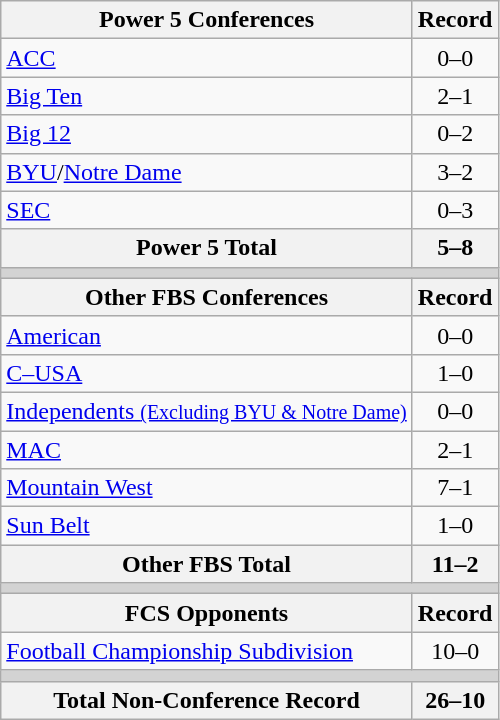<table class="wikitable">
<tr>
<th>Power 5 Conferences</th>
<th>Record</th>
</tr>
<tr>
<td><a href='#'>ACC</a></td>
<td align=center>0–0</td>
</tr>
<tr>
<td><a href='#'>Big Ten</a></td>
<td align=center>2–1</td>
</tr>
<tr>
<td><a href='#'>Big 12</a></td>
<td align=center>0–2</td>
</tr>
<tr>
<td><a href='#'>BYU</a>/<a href='#'>Notre Dame</a></td>
<td align=center>3–2</td>
</tr>
<tr>
<td><a href='#'>SEC</a></td>
<td align=center>0–3</td>
</tr>
<tr>
<th>Power 5 Total</th>
<th>5–8</th>
</tr>
<tr>
<th colspan="2" style="background:lightgrey;"></th>
</tr>
<tr>
<th>Other FBS Conferences</th>
<th>Record</th>
</tr>
<tr>
<td><a href='#'>American</a></td>
<td align=center>0–0</td>
</tr>
<tr>
<td><a href='#'>C–USA</a></td>
<td align=center>1–0</td>
</tr>
<tr>
<td><a href='#'>Independents <small>(Excluding BYU & Notre Dame)</small></a></td>
<td align=center>0–0</td>
</tr>
<tr>
<td><a href='#'>MAC</a></td>
<td align=center>2–1</td>
</tr>
<tr>
<td><a href='#'>Mountain West</a></td>
<td align=center>7–1</td>
</tr>
<tr>
<td><a href='#'>Sun Belt</a></td>
<td align=center>1–0</td>
</tr>
<tr>
<th>Other FBS Total</th>
<th>11–2</th>
</tr>
<tr>
<th colspan="2" style="background:lightgrey;"></th>
</tr>
<tr>
<th>FCS Opponents</th>
<th>Record</th>
</tr>
<tr>
<td><a href='#'>Football Championship Subdivision</a></td>
<td align=center>10–0</td>
</tr>
<tr>
<th colspan="2" style="background:lightgrey;"></th>
</tr>
<tr>
<th>Total Non-Conference Record</th>
<th>26–10</th>
</tr>
</table>
